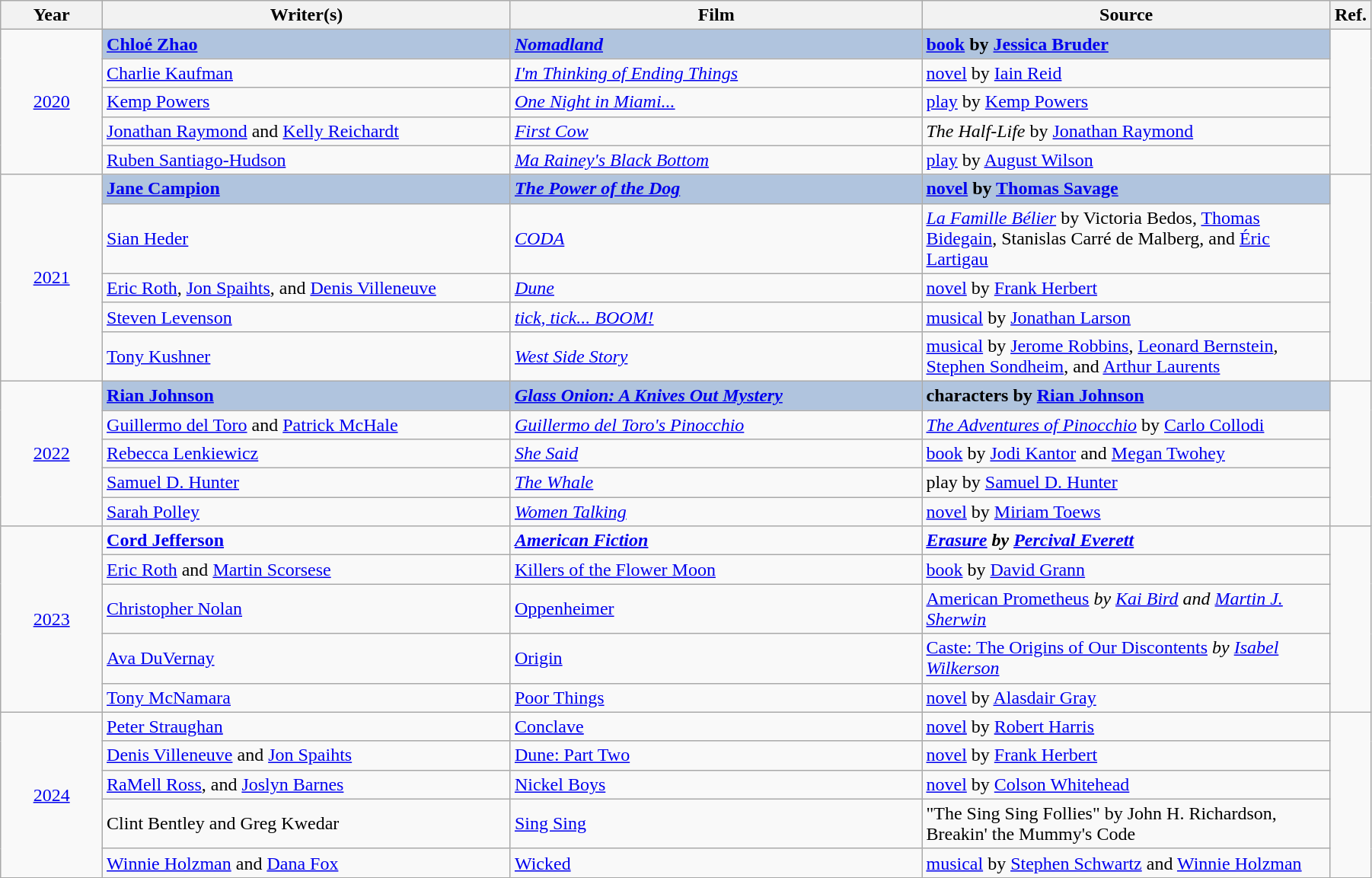<table class="wikitable" style="width:95%;">
<tr>
<th style="width:100px;"><strong>Year</strong></th>
<th style="width:450px;"><strong>Writer(s)</strong></th>
<th style="width:450px;"><strong>Film</strong></th>
<th style="width:450px;"><strong>Source</strong></th>
<th>Ref.</th>
</tr>
<tr>
<td rowspan=5 style="text-align:center;"><a href='#'>2020</a></td>
<td style="background:#B0C4DE;"><strong><a href='#'>Chloé Zhao</a></strong></td>
<td style="background:#B0C4DE;"><strong><em><a href='#'>Nomadland</a></em></strong></td>
<td style="background:#B0C4DE;"><strong><a href='#'>book</a> by <a href='#'>Jessica Bruder</a></strong></td>
<td rowspan="5"></td>
</tr>
<tr>
<td><a href='#'>Charlie Kaufman</a></td>
<td><em><a href='#'>I'm Thinking of Ending Things</a></em></td>
<td><a href='#'>novel</a> by <a href='#'>Iain Reid</a></td>
</tr>
<tr>
<td><a href='#'>Kemp Powers</a></td>
<td><em><a href='#'>One Night in Miami...</a></em></td>
<td><a href='#'>play</a> by <a href='#'>Kemp Powers</a></td>
</tr>
<tr>
<td><a href='#'>Jonathan Raymond</a> and <a href='#'>Kelly Reichardt</a></td>
<td><em><a href='#'>First Cow</a></em></td>
<td><em>The Half-Life</em> by <a href='#'>Jonathan Raymond</a></td>
</tr>
<tr>
<td><a href='#'>Ruben Santiago-Hudson</a></td>
<td><em><a href='#'>Ma Rainey's Black Bottom</a></em></td>
<td><a href='#'>play</a> by <a href='#'>August Wilson</a></td>
</tr>
<tr>
<td rowspan=5 style="text-align:center;"><a href='#'>2021</a></td>
<td style="background:#B0C4DE;"><strong><a href='#'>Jane Campion</a></strong></td>
<td style="background:#B0C4DE;"><strong><em><a href='#'>The Power of the Dog</a></em></strong></td>
<td style="background:#B0C4DE;"><strong><a href='#'>novel</a> by <a href='#'>Thomas Savage</a></strong></td>
<td rowspan="5"></td>
</tr>
<tr>
<td><a href='#'>Sian Heder</a></td>
<td><em><a href='#'>CODA</a></em></td>
<td><em><a href='#'>La Famille Bélier</a></em> by Victoria Bedos, <a href='#'>Thomas Bidegain</a>, Stanislas Carré de Malberg, and <a href='#'>Éric Lartigau</a></td>
</tr>
<tr>
<td><a href='#'>Eric Roth</a>, <a href='#'>Jon Spaihts</a>, and <a href='#'>Denis Villeneuve</a></td>
<td><em><a href='#'>Dune</a></em></td>
<td><a href='#'>novel</a> by <a href='#'>Frank Herbert</a></td>
</tr>
<tr>
<td><a href='#'>Steven Levenson</a></td>
<td><em><a href='#'>tick, tick... BOOM!</a></em></td>
<td><a href='#'>musical</a> by <a href='#'>Jonathan Larson</a></td>
</tr>
<tr>
<td><a href='#'>Tony Kushner</a></td>
<td><em><a href='#'>West Side Story</a></em></td>
<td><a href='#'>musical</a> by <a href='#'>Jerome Robbins</a>, <a href='#'>Leonard Bernstein</a>, <a href='#'>Stephen Sondheim</a>, and <a href='#'>Arthur Laurents</a></td>
</tr>
<tr>
<td rowspan=5 style="text-align:center;"><a href='#'>2022</a></td>
<td style="background:#B0C4DE;"><strong><a href='#'>Rian Johnson</a></strong></td>
<td style="background:#B0C4DE;"><strong><em><a href='#'>Glass Onion: A Knives Out Mystery</a></em></strong></td>
<td style="background:#B0C4DE;"><strong>characters by <a href='#'>Rian Johnson</a></strong></td>
<td rowspan="5"></td>
</tr>
<tr>
<td><a href='#'>Guillermo del Toro</a> and <a href='#'>Patrick McHale</a></td>
<td><em><a href='#'>Guillermo del Toro's Pinocchio</a></em></td>
<td><em><a href='#'>The Adventures of Pinocchio</a></em> by <a href='#'>Carlo Collodi</a></td>
</tr>
<tr>
<td><a href='#'>Rebecca Lenkiewicz</a></td>
<td><em><a href='#'>She Said</a></em></td>
<td><a href='#'>book</a> by <a href='#'>Jodi Kantor</a> and <a href='#'>Megan Twohey</a></td>
</tr>
<tr>
<td><a href='#'>Samuel D. Hunter</a></td>
<td><em><a href='#'>The Whale</a></em></td>
<td>play by <a href='#'>Samuel D. Hunter</a></td>
</tr>
<tr>
<td><a href='#'>Sarah Polley</a></td>
<td><em><a href='#'>Women Talking</a></em></td>
<td><a href='#'>novel</a> by <a href='#'>Miriam Toews</a></td>
</tr>
<tr>
<td rowspan=5 style="text-align:center;"><a href='#'>2023</a></td>
<td><strong><a href='#'><u>Cord Jefferson</u></a></strong></td>
<td><strong><em><a href='#'><u>American Fiction</u></a></em></strong></td>
<td><strong><em><a href='#'><u>Erasure</u></a><em> by <a href='#'><u>Percival Everett</u></a><strong></td>
<td rowspan="5"></td>
</tr>
<tr>
<td><a href='#'>Eric Roth</a> and <a href='#'>Martin Scorsese</a></td>
<td></em><a href='#'>Killers of the Flower Moon</a><em></td>
<td><a href='#'>book</a> by <a href='#'>David Grann</a></td>
</tr>
<tr>
<td><a href='#'>Christopher Nolan</a></td>
<td></em><a href='#'>Oppenheimer</a><em></td>
<td></em><a href='#'>American Prometheus</a><em> by <a href='#'>Kai Bird</a> and <a href='#'>Martin J. Sherwin</a></td>
</tr>
<tr>
<td><a href='#'>Ava DuVernay</a></td>
<td></em><a href='#'>Origin</a><em></td>
<td></em><a href='#'>Caste: The Origins of Our Discontents</a><em> by <a href='#'>Isabel Wilkerson</a></td>
</tr>
<tr>
<td><a href='#'>Tony McNamara</a></td>
<td></em><a href='#'>Poor Things</a><em></td>
<td><a href='#'>novel</a> by <a href='#'>Alasdair Gray</a></td>
</tr>
<tr>
<td rowspan=5 style="text-align:center;"><a href='#'>2024</a></td>
<td></strong><a href='#'><u>Peter Straughan</u></a><strong></td>
<td></em></strong><a href='#'><u>Conclave</u></a><strong><em></td>
<td></strong><a href='#'><u>novel</u></a> by <a href='#'><u>Robert Harris</u></a><strong></td>
<td rowspan="5"></td>
</tr>
<tr>
<td><a href='#'>Denis Villeneuve</a> and <a href='#'>Jon Spaihts</a></td>
<td></em><a href='#'>Dune: Part Two</a><em></td>
<td><a href='#'>novel</a> by <a href='#'>Frank Herbert</a></td>
</tr>
<tr>
<td><a href='#'>RaMell Ross</a>, and <a href='#'>Joslyn Barnes</a></td>
<td></em><a href='#'>Nickel Boys</a><em></td>
<td><a href='#'>novel</a> by <a href='#'>Colson Whitehead</a></td>
</tr>
<tr>
<td>Clint Bentley and Greg Kwedar</td>
<td></em><a href='#'>Sing Sing</a><em></td>
<td>"The Sing Sing Follies" by John H. Richardson, </em>Breakin' the Mummy's Code<em></td>
</tr>
<tr>
<td><a href='#'>Winnie Holzman</a> and <a href='#'>Dana Fox</a></td>
<td></em><a href='#'>Wicked</a><em></td>
<td><a href='#'>musical</a> by <a href='#'>Stephen Schwartz</a> and <a href='#'>Winnie Holzman</a></td>
</tr>
</table>
